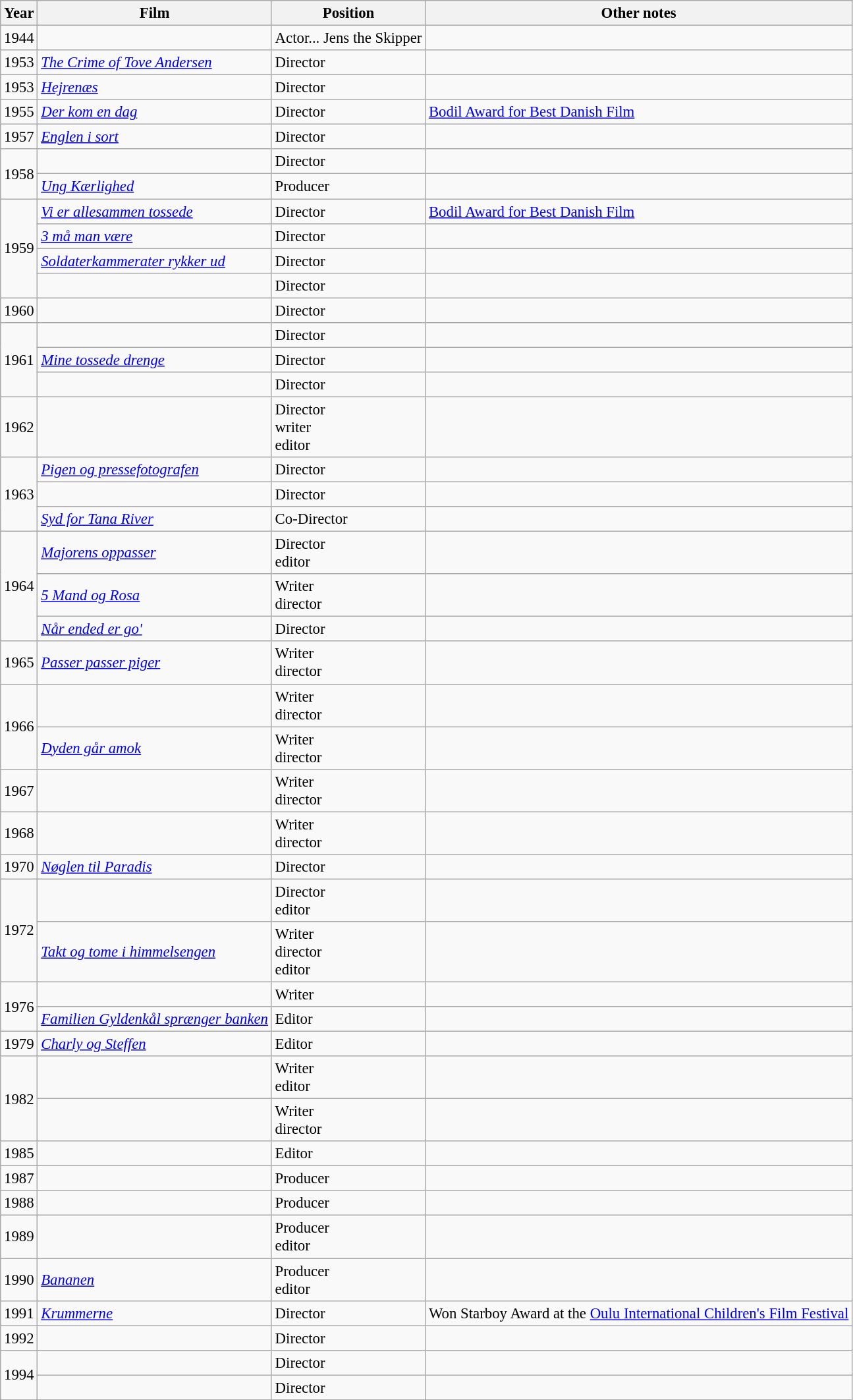<table class="wikitable" style="font-size:95%;">
<tr>
<th>Year</th>
<th>Film</th>
<th>Position</th>
<th>Other notes</th>
</tr>
<tr>
<td rowspan="1">1944</td>
<td><em></em></td>
<td>Actor... Jens the Skipper</td>
<td></td>
</tr>
<tr>
<td rowspan="1">1953</td>
<td><em><a href='#'>The Crime of Tove Andersen</a></em></td>
<td>Director</td>
<td></td>
</tr>
<tr>
<td rowspan="1">1953</td>
<td><em><a href='#'>Hejrenæs</a></em></td>
<td>Director</td>
<td></td>
</tr>
<tr>
<td rowspan="1">1955</td>
<td><em><a href='#'>Der kom en dag</a></em></td>
<td>Director</td>
<td><a href='#'>Bodil Award for Best Danish Film</a></td>
</tr>
<tr>
<td rowspan="1">1957</td>
<td><em><a href='#'>Englen i sort</a></em></td>
<td>Director</td>
<td></td>
</tr>
<tr>
<td rowspan="2">1958</td>
<td><em></em></td>
<td>Director</td>
<td></td>
</tr>
<tr>
<td><em><a href='#'>Ung Kærlighed</a></em></td>
<td>Producer</td>
<td></td>
</tr>
<tr>
<td rowspan="4">1959</td>
<td><em><a href='#'>Vi er allesammen tossede</a></em></td>
<td>Director</td>
<td><a href='#'>Bodil Award for Best Danish Film</a></td>
</tr>
<tr>
<td><em><a href='#'>3 må man være</a></em></td>
<td>Director</td>
<td></td>
</tr>
<tr>
<td><em><a href='#'>Soldaterkammerater rykker ud</a></em></td>
<td>Director</td>
<td></td>
</tr>
<tr>
<td><em></em></td>
<td>Director</td>
<td></td>
</tr>
<tr>
<td rowspan="1">1960</td>
<td><em></em></td>
<td>Director</td>
<td></td>
</tr>
<tr>
<td rowspan="3">1961</td>
<td><em></em></td>
<td>Director</td>
<td></td>
</tr>
<tr>
<td><em><a href='#'>Mine tossede drenge</a></em></td>
<td>Director</td>
<td></td>
</tr>
<tr>
<td><em></em></td>
<td>Director</td>
<td></td>
</tr>
<tr>
<td rowspan="1">1962</td>
<td><em></em></td>
<td>Director<br>writer<br>editor</td>
<td></td>
</tr>
<tr>
<td rowspan="3">1963</td>
<td><em><a href='#'>Pigen og pressefotografen</a></em></td>
<td>Director</td>
<td></td>
</tr>
<tr>
<td><em></em></td>
<td>Director</td>
<td></td>
</tr>
<tr>
<td><em><a href='#'>Syd for Tana River</a></em></td>
<td>Co-Director</td>
<td></td>
</tr>
<tr>
<td rowspan="3">1964</td>
<td><em><a href='#'>Majorens oppasser</a></em></td>
<td>Director<br>editor</td>
<td></td>
</tr>
<tr>
<td><em><a href='#'>5 Mand og Rosa</a></em></td>
<td>Writer<br>director</td>
<td></td>
</tr>
<tr>
<td><em><a href='#'>Når ended er go'</a></em></td>
<td>Director</td>
<td></td>
</tr>
<tr>
<td rowspan="1">1965</td>
<td><em><a href='#'>Passer passer piger</a></em></td>
<td>Writer<br>director</td>
<td></td>
</tr>
<tr>
<td rowspan="2">1966</td>
<td><em></em></td>
<td>Writer<br>director</td>
<td></td>
</tr>
<tr>
<td><em><a href='#'>Dyden går amok</a></em></td>
<td>Writer<br>director</td>
<td></td>
</tr>
<tr>
<td rowspan="1">1967</td>
<td><em></em></td>
<td>Writer<br>director</td>
<td></td>
</tr>
<tr>
<td rowspan="1">1968</td>
<td><em></em></td>
<td>Writer<br>director</td>
<td></td>
</tr>
<tr>
<td rowspan="1">1970</td>
<td><em><a href='#'>Nøglen til Paradis</a></em></td>
<td>Director</td>
<td></td>
</tr>
<tr>
<td rowspan="2">1972</td>
<td><em></em></td>
<td>Director<br>editor</td>
<td></td>
</tr>
<tr>
<td><em><a href='#'>Takt og tome i himmelsengen</a></em></td>
<td>Writer<br>director<br>editor</td>
<td></td>
</tr>
<tr>
<td rowspan="2">1976</td>
<td><em></em></td>
<td>Writer</td>
<td></td>
</tr>
<tr>
<td><em><a href='#'>Familien Gyldenkål sprænger banken</a></em></td>
<td>Editor</td>
<td></td>
</tr>
<tr>
<td rowspan="1">1979</td>
<td><em><a href='#'>Charly og Steffen</a></em></td>
<td>Editor</td>
<td></td>
</tr>
<tr>
<td rowspan="2">1982</td>
<td><em></em></td>
<td>Writer<br>editor</td>
<td></td>
</tr>
<tr>
<td><em></em></td>
<td>Writer<br>director<br></td>
<td></td>
</tr>
<tr>
<td rowspan="1">1985</td>
<td><em></em></td>
<td>Editor</td>
<td></td>
</tr>
<tr>
<td rowspan="1">1987</td>
<td><em></em></td>
<td>Producer</td>
<td></td>
</tr>
<tr>
<td rowspan="1">1988</td>
<td><em></em></td>
<td>Producer</td>
<td></td>
</tr>
<tr>
<td rowspan="1">1989</td>
<td><em></em></td>
<td>Producer<br>editor</td>
<td></td>
</tr>
<tr>
<td rowspan="1">1990</td>
<td><em><a href='#'>Bananen</a></em></td>
<td>Producer<br>editor</td>
<td></td>
</tr>
<tr>
<td rowspan="1">1991</td>
<td><em><a href='#'>Krummerne</a></em></td>
<td>Director</td>
<td>Won Starboy Award at the <a href='#'>Oulu International Children's Film Festival</a></td>
</tr>
<tr>
<td rowspan="1">1992</td>
<td><em></em></td>
<td>Director</td>
<td></td>
</tr>
<tr>
<td rowspan="2">1994</td>
<td><em></em></td>
<td>Director</td>
<td></td>
</tr>
<tr>
<td><em></em></td>
<td>Director</td>
<td></td>
</tr>
</table>
